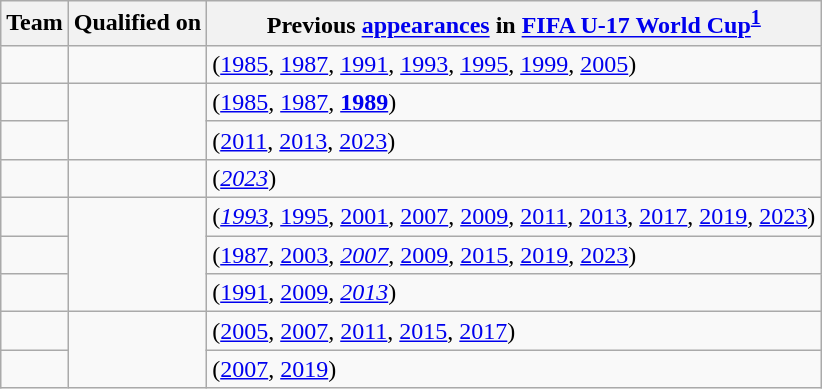<table class="wikitable sortable">
<tr>
<th>Team</th>
<th>Qualified on</th>
<th data-sort-type="number">Previous <a href='#'>appearances</a> in <a href='#'>FIFA U-17 World Cup</a><sup><strong><a href='#'>1</a></strong></sup></th>
</tr>
<tr>
<td></td>
<td></td>
<td> (<a href='#'>1985</a>, <a href='#'>1987</a>, <a href='#'>1991</a>, <a href='#'>1993</a>, <a href='#'>1995</a>, <a href='#'>1999</a>, <a href='#'>2005</a>)</td>
</tr>
<tr>
<td></td>
<td rowspan="2"></td>
<td> (<a href='#'>1985</a>, <a href='#'>1987</a>, <strong><a href='#'>1989</a></strong>)</td>
</tr>
<tr>
<td></td>
<td> (<a href='#'>2011</a>, <a href='#'>2013</a>, <a href='#'>2023</a>)</td>
</tr>
<tr>
<td></td>
<td></td>
<td> (<em><a href='#'>2023</a></em>)</td>
</tr>
<tr>
<td></td>
<td rowspan="3"></td>
<td> (<em><a href='#'>1993</a></em>, <a href='#'>1995</a>, <a href='#'>2001</a>, <a href='#'>2007</a>, <a href='#'>2009</a>, <a href='#'>2011</a>, <a href='#'>2013</a>, <a href='#'>2017</a>, <a href='#'>2019</a>, <a href='#'>2023</a>)</td>
</tr>
<tr>
<td></td>
<td> (<a href='#'>1987</a>, <a href='#'>2003</a>, <em><a href='#'>2007</a></em>, <a href='#'>2009</a>, <a href='#'>2015</a>, <a href='#'>2019</a>, <a href='#'>2023</a>)</td>
</tr>
<tr>
<td></td>
<td> (<a href='#'>1991</a>, <a href='#'>2009</a>, <em><a href='#'>2013</a></em>)</td>
</tr>
<tr>
<td></td>
<td rowspan="2"></td>
<td> (<a href='#'>2005</a>, <a href='#'>2007</a>, <a href='#'>2011</a>, <a href='#'>2015</a>, <a href='#'>2017</a>)</td>
</tr>
<tr>
<td></td>
<td> (<a href='#'>2007</a>, <a href='#'>2019</a>)</td>
</tr>
</table>
